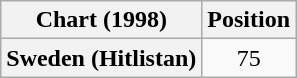<table class="wikitable plainrowheaders" style="text-align:center">
<tr>
<th>Chart (1998)</th>
<th>Position</th>
</tr>
<tr>
<th scope="row">Sweden (Hitlistan)</th>
<td>75</td>
</tr>
</table>
